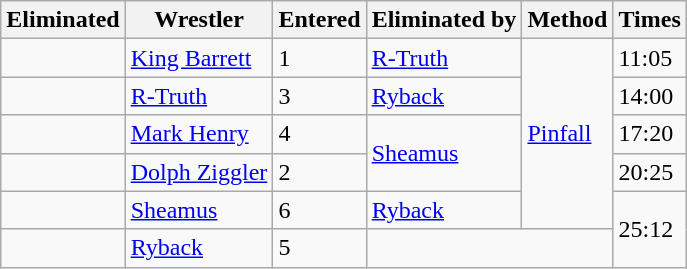<table class="wikitable sortable">
<tr>
<th>Eliminated</th>
<th>Wrestler</th>
<th>Entered</th>
<th>Eliminated by</th>
<th>Method</th>
<th>Times</th>
</tr>
<tr>
<td></td>
<td><a href='#'>King Barrett</a></td>
<td>1</td>
<td><a href='#'>R-Truth</a></td>
<td rowspan=5><a href='#'>Pinfall</a></td>
<td>11:05</td>
</tr>
<tr>
<td></td>
<td><a href='#'>R-Truth</a></td>
<td>3</td>
<td><a href='#'>Ryback</a></td>
<td>14:00</td>
</tr>
<tr>
<td></td>
<td><a href='#'>Mark Henry</a></td>
<td>4</td>
<td rowspan=2><a href='#'>Sheamus</a></td>
<td>17:20</td>
</tr>
<tr>
<td></td>
<td><a href='#'>Dolph Ziggler</a></td>
<td>2</td>
<td>20:25</td>
</tr>
<tr>
<td></td>
<td><a href='#'>Sheamus</a></td>
<td>6</td>
<td><a href='#'>Ryback</a></td>
<td rowspan=2>25:12</td>
</tr>
<tr>
<td></td>
<td><a href='#'>Ryback</a></td>
<td>5</td>
<td colspan="3"></td>
</tr>
</table>
